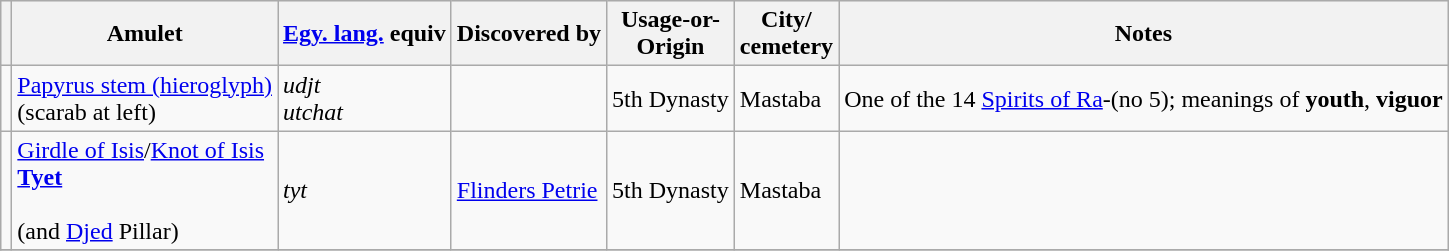<table class="wikitable sortable">
<tr style="background:#efefef;">
<th></th>
<th><strong>Amulet</strong></th>
<th><a href='#'>Egy. lang.</a> equiv</th>
<th>Discovered by</th>
<th>Usage-or-<br>Origin</th>
<th>City/<br>cemetery</th>
<th>Notes</th>
</tr>
<tr>
<td></td>
<td><a href='#'>Papyrus stem (hieroglyph)</a><br>(scarab at left)</td>
<td><em>udjt</em><br><em>utchat</em></td>
<td></td>
<td>5th Dynasty</td>
<td>Mastaba</td>
<td>One of the 14 <a href='#'>Spirits of Ra</a>-(no 5); meanings of <strong>youth</strong>, <strong>viguor</strong></td>
</tr>
<tr>
<td></td>
<td><a href='#'>Girdle of Isis</a>/<a href='#'>Knot of Isis</a><br><strong><a href='#'>Tyet</a></strong><br><br>(and <a href='#'>Djed</a> Pillar)</td>
<td><em>tyt</em></td>
<td><a href='#'>Flinders Petrie</a></td>
<td>5th Dynasty</td>
<td>Mastaba</td>
<td></td>
</tr>
<tr>
</tr>
</table>
